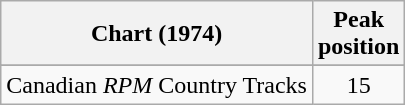<table class="wikitable sortable">
<tr>
<th align="left">Chart (1974)</th>
<th align="center">Peak<br>position</th>
</tr>
<tr>
</tr>
<tr>
<td align="left">Canadian <em>RPM</em> Country Tracks</td>
<td align="center">15</td>
</tr>
</table>
